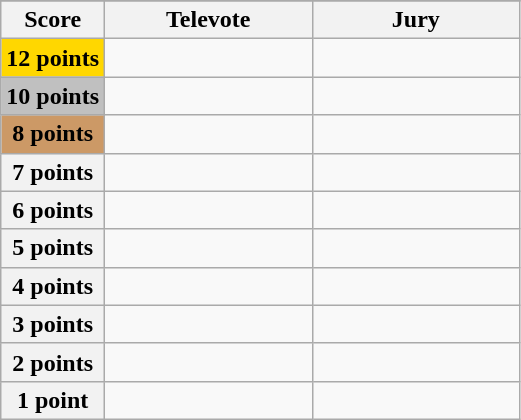<table class="wikitable">
<tr>
</tr>
<tr>
<th scope="col" width="20%">Score</th>
<th scope="col" width="40%">Televote</th>
<th scope="col" width="40%">Jury</th>
</tr>
<tr>
<th scope="row" style="background:gold">12 points</th>
<td></td>
<td></td>
</tr>
<tr>
<th scope="row" style="background:silver">10 points</th>
<td></td>
<td></td>
</tr>
<tr>
<th scope="row" style="background:#CC9966">8 points</th>
<td></td>
<td></td>
</tr>
<tr>
<th scope="row">7 points</th>
<td></td>
<td></td>
</tr>
<tr>
<th scope="row">6 points</th>
<td></td>
<td></td>
</tr>
<tr>
<th scope="row">5 points</th>
<td></td>
<td></td>
</tr>
<tr>
<th scope="row">4 points</th>
<td></td>
<td></td>
</tr>
<tr>
<th scope="row">3 points</th>
<td></td>
<td></td>
</tr>
<tr>
<th scope="row">2 points</th>
<td></td>
<td></td>
</tr>
<tr>
<th scope="row">1 point</th>
<td></td>
<td></td>
</tr>
</table>
